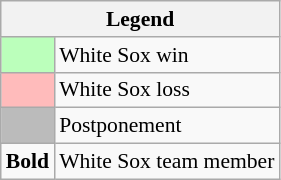<table class="wikitable" style="font-size:90%">
<tr>
<th colspan="2">Legend</th>
</tr>
<tr>
<td bgcolor="#bbffbb"> </td>
<td>White Sox win</td>
</tr>
<tr>
<td bgcolor="#ffbbbb"> </td>
<td>White Sox loss</td>
</tr>
<tr>
<td bgcolor="#bbbbbb"> </td>
<td>Postponement</td>
</tr>
<tr>
<td><strong>Bold</strong></td>
<td>White Sox team member</td>
</tr>
</table>
